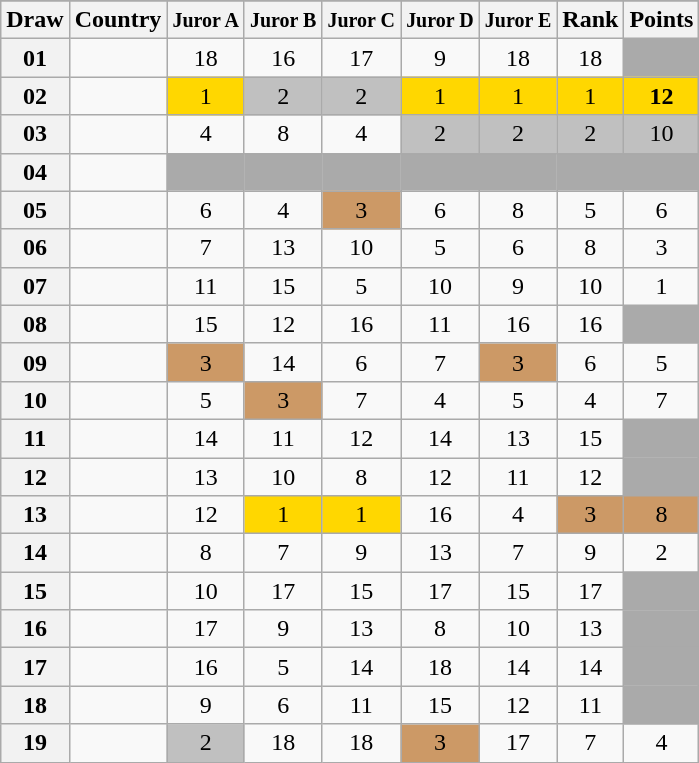<table class="sortable wikitable collapsible plainrowheaders" style="text-align:center;">
<tr>
</tr>
<tr>
<th scope="col">Draw</th>
<th scope="col">Country</th>
<th scope="col"><small>Juror A</small></th>
<th scope="col"><small>Juror B</small></th>
<th scope="col"><small>Juror C</small></th>
<th scope="col"><small>Juror D</small></th>
<th scope="col"><small>Juror E</small></th>
<th scope="col">Rank</th>
<th scope="col">Points</th>
</tr>
<tr>
<th scope="row" style="text-align:center;">01</th>
<td style="text-align:left;"></td>
<td>18</td>
<td>16</td>
<td>17</td>
<td>9</td>
<td>18</td>
<td>18</td>
<td style="background:#AAAAAA;"></td>
</tr>
<tr>
<th scope="row" style="text-align:center;">02</th>
<td style="text-align:left;"></td>
<td style="background:gold;">1</td>
<td style="background:silver;">2</td>
<td style="background:silver;">2</td>
<td style="background:gold;">1</td>
<td style="background:gold;">1</td>
<td style="background:gold;">1</td>
<td style="background:gold;"><strong>12</strong></td>
</tr>
<tr>
<th scope="row" style="text-align:center;">03</th>
<td style="text-align:left;"></td>
<td>4</td>
<td>8</td>
<td>4</td>
<td style="background:silver;">2</td>
<td style="background:silver;">2</td>
<td style="background:silver;">2</td>
<td style="background:silver;">10</td>
</tr>
<tr class="sortbottom">
<th scope="row" style="text-align:center;">04</th>
<td style="text-align:left;"></td>
<td style="background:#AAAAAA;"></td>
<td style="background:#AAAAAA;"></td>
<td style="background:#AAAAAA;"></td>
<td style="background:#AAAAAA;"></td>
<td style="background:#AAAAAA;"></td>
<td style="background:#AAAAAA;"></td>
<td style="background:#AAAAAA;"></td>
</tr>
<tr>
<th scope="row" style="text-align:center;">05</th>
<td style="text-align:left;"></td>
<td>6</td>
<td>4</td>
<td style="background:#CC9966;">3</td>
<td>6</td>
<td>8</td>
<td>5</td>
<td>6</td>
</tr>
<tr>
<th scope="row" style="text-align:center;">06</th>
<td style="text-align:left;"></td>
<td>7</td>
<td>13</td>
<td>10</td>
<td>5</td>
<td>6</td>
<td>8</td>
<td>3</td>
</tr>
<tr>
<th scope="row" style="text-align:center;">07</th>
<td style="text-align:left;"></td>
<td>11</td>
<td>15</td>
<td>5</td>
<td>10</td>
<td>9</td>
<td>10</td>
<td>1</td>
</tr>
<tr>
<th scope="row" style="text-align:center;">08</th>
<td style="text-align:left;"></td>
<td>15</td>
<td>12</td>
<td>16</td>
<td>11</td>
<td>16</td>
<td>16</td>
<td style="background:#AAAAAA;"></td>
</tr>
<tr>
<th scope="row" style="text-align:center;">09</th>
<td style="text-align:left;"></td>
<td style="background:#CC9966;">3</td>
<td>14</td>
<td>6</td>
<td>7</td>
<td style="background:#CC9966;">3</td>
<td>6</td>
<td>5</td>
</tr>
<tr>
<th scope="row" style="text-align:center;">10</th>
<td style="text-align:left;"></td>
<td>5</td>
<td style="background:#CC9966;">3</td>
<td>7</td>
<td>4</td>
<td>5</td>
<td>4</td>
<td>7</td>
</tr>
<tr>
<th scope="row" style="text-align:center;">11</th>
<td style="text-align:left;"></td>
<td>14</td>
<td>11</td>
<td>12</td>
<td>14</td>
<td>13</td>
<td>15</td>
<td style="background:#AAAAAA;"></td>
</tr>
<tr>
<th scope="row" style="text-align:center;">12</th>
<td style="text-align:left;"></td>
<td>13</td>
<td>10</td>
<td>8</td>
<td>12</td>
<td>11</td>
<td>12</td>
<td style="background:#AAAAAA;"></td>
</tr>
<tr>
<th scope="row" style="text-align:center;">13</th>
<td style="text-align:left;"></td>
<td>12</td>
<td style="background:gold;">1</td>
<td style="background:gold;">1</td>
<td>16</td>
<td>4</td>
<td style="background:#CC9966;">3</td>
<td style="background:#CC9966;">8</td>
</tr>
<tr>
<th scope="row" style="text-align:center;">14</th>
<td style="text-align:left;"></td>
<td>8</td>
<td>7</td>
<td>9</td>
<td>13</td>
<td>7</td>
<td>9</td>
<td>2</td>
</tr>
<tr>
<th scope="row" style="text-align:center;">15</th>
<td style="text-align:left;"></td>
<td>10</td>
<td>17</td>
<td>15</td>
<td>17</td>
<td>15</td>
<td>17</td>
<td style="background:#AAAAAA;"></td>
</tr>
<tr>
<th scope="row" style="text-align:center;">16</th>
<td style="text-align:left;"></td>
<td>17</td>
<td>9</td>
<td>13</td>
<td>8</td>
<td>10</td>
<td>13</td>
<td style="background:#AAAAAA;"></td>
</tr>
<tr>
<th scope="row" style="text-align:center;">17</th>
<td style="text-align:left;"></td>
<td>16</td>
<td>5</td>
<td>14</td>
<td>18</td>
<td>14</td>
<td>14</td>
<td style="background:#AAAAAA;"></td>
</tr>
<tr>
<th scope="row" style="text-align:center;">18</th>
<td style="text-align:left;"></td>
<td>9</td>
<td>6</td>
<td>11</td>
<td>15</td>
<td>12</td>
<td>11</td>
<td style="background:#AAAAAA;"></td>
</tr>
<tr>
<th scope="row" style="text-align:center;">19</th>
<td style="text-align:left;"></td>
<td style="background:silver;">2</td>
<td>18</td>
<td>18</td>
<td style="background:#CC9966;">3</td>
<td>17</td>
<td>7</td>
<td>4</td>
</tr>
</table>
